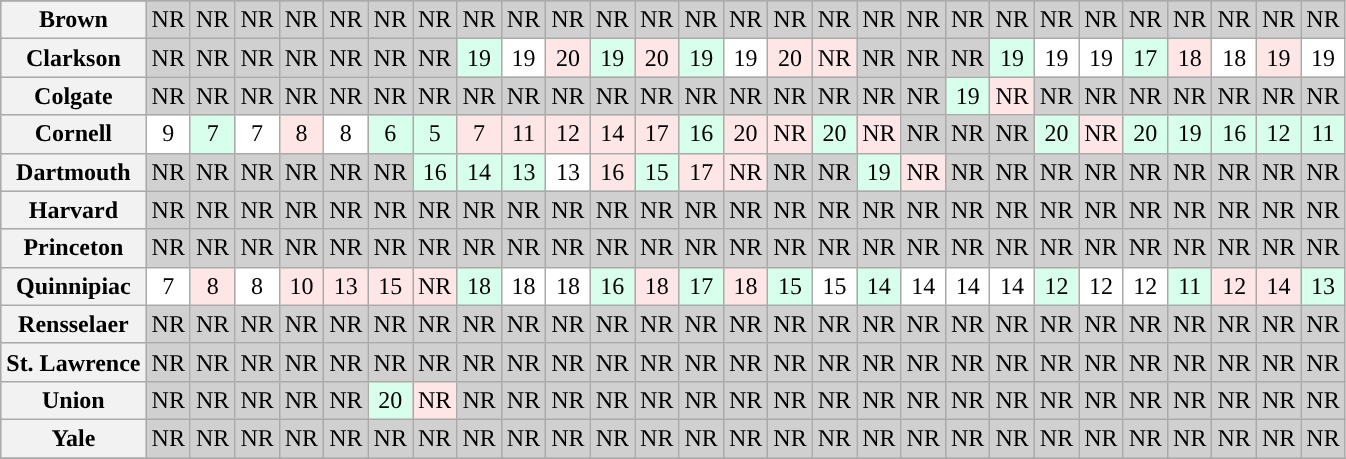<table class="wikitable sortable" style="text-align: center;">
<tr>
</tr>
<tr bgcolor=d0d0d0>
<th>Brown</th>
<td>NR</td>
<td>NR</td>
<td>NR</td>
<td>NR</td>
<td>NR</td>
<td>NR</td>
<td>NR</td>
<td>NR</td>
<td>NR</td>
<td>NR</td>
<td>NR</td>
<td>NR</td>
<td>NR</td>
<td>NR</td>
<td>NR</td>
<td>NR</td>
<td>NR</td>
<td>NR</td>
<td>NR</td>
<td>NR</td>
<td>NR</td>
<td>NR</td>
<td>NR</td>
<td>NR</td>
<td>NR</td>
<td>NR</td>
<td>NR</td>
</tr>
<tr bgcolor=d0d0d0>
<th>Clarkson</th>
<td>NR</td>
<td>NR</td>
<td>NR</td>
<td>NR</td>
<td>NR</td>
<td>NR</td>
<td>NR</td>
<td bgcolor=D8FFEB>19</td>
<td bgcolor=FFFFFF>19</td>
<td bgcolor=FFE6E6>20</td>
<td bgcolor=D8FFEB>19</td>
<td bgcolor=FFE6E6>20</td>
<td bgcolor=D8FFEB>19</td>
<td bgcolor=FFFFFF>19</td>
<td bgcolor=FFE6E6>20</td>
<td bgcolor=FFE6E6>NR</td>
<td>NR</td>
<td>NR</td>
<td>NR</td>
<td bgcolor=D8FFEB>19</td>
<td bgcolor=FFFFFF>19</td>
<td bgcolor=FFFFFF>19</td>
<td bgcolor=D8FFEB>17</td>
<td bgcolor=FFE6E6>18</td>
<td bgcolor=FFFFFF>18</td>
<td bgcolor=FFE6E6>19</td>
<td bgcolor=FFFFFF>19</td>
</tr>
<tr bgcolor=d0d0d0>
<th>Colgate</th>
<td>NR</td>
<td>NR</td>
<td>NR</td>
<td>NR</td>
<td>NR</td>
<td>NR</td>
<td>NR</td>
<td>NR</td>
<td>NR</td>
<td>NR</td>
<td>NR</td>
<td>NR</td>
<td>NR</td>
<td>NR</td>
<td>NR</td>
<td>NR</td>
<td>NR</td>
<td>NR</td>
<td bgcolor=D8FFEB>19</td>
<td bgcolor=FFE6E6>NR</td>
<td>NR</td>
<td>NR</td>
<td>NR</td>
<td>NR</td>
<td>NR</td>
<td>NR</td>
<td>NR</td>
</tr>
<tr bgcolor=d0d0d0>
<th>Cornell</th>
<td bgcolor=ffffff>9</td>
<td bgcolor=D8FFEB>7</td>
<td bgcolor=FFFFFF>7</td>
<td bgcolor=FFE6E6>8</td>
<td bgcolor=FFFFFF>8</td>
<td bgcolor=D8FFEB>6</td>
<td bgcolor=D8FFEB>5</td>
<td bgcolor=FFE6E6>7</td>
<td bgcolor=FFE6E6>11</td>
<td bgcolor=FFE6E6>12</td>
<td bgcolor=FFE6E6>14</td>
<td bgcolor=FFE6E6>17</td>
<td bgcolor=D8FFEB>16</td>
<td bgcolor=FFE6E6>20</td>
<td bgcolor=FFE6E6>NR</td>
<td bgcolor=D8FFEB>20</td>
<td bgcolor=FFE6E6>NR</td>
<td>NR</td>
<td>NR</td>
<td>NR</td>
<td bgcolor=D8FFEB>20</td>
<td bgcolor=FFE6E6>NR</td>
<td bgcolor=D8FFEB>20</td>
<td bgcolor=D8FFEB>19</td>
<td bgcolor=D8FFEB>16</td>
<td bgcolor=D8FFEB>12</td>
<td bgcolor=D8FFEB>11</td>
</tr>
<tr bgcolor=d0d0d0>
<th>Dartmouth</th>
<td>NR</td>
<td>NR</td>
<td>NR</td>
<td>NR</td>
<td>NR</td>
<td>NR</td>
<td bgcolor=D8FFEB>16</td>
<td bgcolor=D8FFEB>14</td>
<td bgcolor=D8FFEB>13</td>
<td bgcolor=FFFFFF>13</td>
<td bgcolor=FFE6E6>16</td>
<td bgcolor=D8FFEB>15</td>
<td bgcolor=FFE6E6>17</td>
<td bgcolor=FFE6E6>NR</td>
<td>NR</td>
<td>NR</td>
<td bgcolor=D8FFEB>19</td>
<td bgcolor=FFE6E6>NR</td>
<td>NR</td>
<td>NR</td>
<td>NR</td>
<td>NR</td>
<td>NR</td>
<td>NR</td>
<td>NR</td>
<td>NR</td>
<td>NR</td>
</tr>
<tr bgcolor=d0d0d0>
<th>Harvard</th>
<td>NR</td>
<td>NR</td>
<td>NR</td>
<td>NR</td>
<td>NR</td>
<td>NR</td>
<td>NR</td>
<td>NR</td>
<td>NR</td>
<td>NR</td>
<td>NR</td>
<td>NR</td>
<td>NR</td>
<td>NR</td>
<td>NR</td>
<td>NR</td>
<td>NR</td>
<td>NR</td>
<td>NR</td>
<td>NR</td>
<td>NR</td>
<td>NR</td>
<td>NR</td>
<td>NR</td>
<td>NR</td>
<td>NR</td>
<td>NR</td>
</tr>
<tr bgcolor=d0d0d0>
<th>Princeton</th>
<td>NR</td>
<td>NR</td>
<td>NR</td>
<td>NR</td>
<td>NR</td>
<td>NR</td>
<td>NR</td>
<td>NR</td>
<td>NR</td>
<td>NR</td>
<td>NR</td>
<td>NR</td>
<td>NR</td>
<td>NR</td>
<td>NR</td>
<td>NR</td>
<td>NR</td>
<td>NR</td>
<td>NR</td>
<td>NR</td>
<td>NR</td>
<td>NR</td>
<td>NR</td>
<td>NR</td>
<td>NR</td>
<td>NR</td>
<td>NR</td>
</tr>
<tr bgcolor=d0d0d0>
<th>Quinnipiac</th>
<td bgcolor=ffffff>7</td>
<td bgcolor=FFE6E6>8</td>
<td bgcolor=FFFFFF>8</td>
<td bgcolor=FFE6E6>10</td>
<td bgcolor=FFE6E6>13</td>
<td bgcolor=FFE6E6>15</td>
<td bgcolor=FFE6E6>NR</td>
<td bgcolor=D8FFEB>18</td>
<td bgcolor=FFFFFF>18</td>
<td bgcolor=FFFFFF>18</td>
<td bgcolor=D8FFEB>16</td>
<td bgcolor=FFE6E6>18</td>
<td bgcolor=D8FFEB>17</td>
<td bgcolor=FFE6E6>18</td>
<td bgcolor=D8FFEB>15</td>
<td bgcolor=FFFFFF>15</td>
<td bgcolor=D8FFEB>14</td>
<td bgcolor=FFFFFF>14</td>
<td bgcolor=FFFFFF>14</td>
<td bgcolor=FFFFFF>14</td>
<td bgcolor=D8FFEB>12</td>
<td bgcolor=FFFFFF>12</td>
<td bgcolor=FFFFFF>12</td>
<td bgcolor=D8FFEB>11</td>
<td bgcolor=FFE6E6>12</td>
<td bgcolor=FFE6E6>14</td>
<td bgcolor=D8FFEB>13</td>
</tr>
<tr bgcolor=d0d0d0>
<th>Rensselaer</th>
<td>NR</td>
<td>NR</td>
<td>NR</td>
<td>NR</td>
<td>NR</td>
<td>NR</td>
<td>NR</td>
<td>NR</td>
<td>NR</td>
<td>NR</td>
<td>NR</td>
<td>NR</td>
<td>NR</td>
<td>NR</td>
<td>NR</td>
<td>NR</td>
<td>NR</td>
<td>NR</td>
<td>NR</td>
<td>NR</td>
<td>NR</td>
<td>NR</td>
<td>NR</td>
<td>NR</td>
<td>NR</td>
<td>NR</td>
<td>NR</td>
</tr>
<tr bgcolor=d0d0d0>
<th>St. Lawrence</th>
<td>NR</td>
<td>NR</td>
<td>NR</td>
<td>NR</td>
<td>NR</td>
<td>NR</td>
<td>NR</td>
<td>NR</td>
<td>NR</td>
<td>NR</td>
<td>NR</td>
<td>NR</td>
<td>NR</td>
<td>NR</td>
<td>NR</td>
<td>NR</td>
<td>NR</td>
<td>NR</td>
<td>NR</td>
<td>NR</td>
<td>NR</td>
<td>NR</td>
<td>NR</td>
<td>NR</td>
<td>NR</td>
<td>NR</td>
<td>NR</td>
</tr>
<tr bgcolor=d0d0d0>
<th>Union</th>
<td>NR</td>
<td>NR</td>
<td>NR</td>
<td>NR</td>
<td>NR</td>
<td bgcolor=D8FFEB>20</td>
<td bgcolor=FFE6E6>NR</td>
<td>NR</td>
<td>NR</td>
<td>NR</td>
<td>NR</td>
<td>NR</td>
<td>NR</td>
<td>NR</td>
<td>NR</td>
<td>NR</td>
<td>NR</td>
<td>NR</td>
<td>NR</td>
<td>NR</td>
<td>NR</td>
<td>NR</td>
<td>NR</td>
<td>NR</td>
<td>NR</td>
<td>NR</td>
<td>NR</td>
</tr>
<tr bgcolor=d0d0d0>
<th>Yale</th>
<td>NR</td>
<td>NR</td>
<td>NR</td>
<td>NR</td>
<td>NR</td>
<td>NR</td>
<td>NR</td>
<td>NR</td>
<td>NR</td>
<td>NR</td>
<td>NR</td>
<td>NR</td>
<td>NR</td>
<td>NR</td>
<td>NR</td>
<td>NR</td>
<td>NR</td>
<td>NR</td>
<td>NR</td>
<td>NR</td>
<td>NR</td>
<td>NR</td>
<td>NR</td>
<td>NR</td>
<td>NR</td>
<td>NR</td>
<td>NR</td>
</tr>
<tr>
</tr>
</table>
